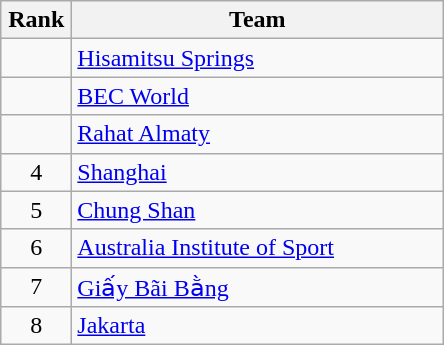<table class="wikitable" style="text-align: center;">
<tr>
<th width=40>Rank</th>
<th width=240>Team</th>
</tr>
<tr>
<td></td>
<td align="left"> <a href='#'>Hisamitsu Springs</a></td>
</tr>
<tr>
<td></td>
<td align="left"> <a href='#'>BEC World</a></td>
</tr>
<tr>
<td></td>
<td align="left"> <a href='#'>Rahat Almaty</a></td>
</tr>
<tr>
<td>4</td>
<td align="left"> <a href='#'>Shanghai</a></td>
</tr>
<tr>
<td>5</td>
<td align="left"> <a href='#'>Chung Shan</a></td>
</tr>
<tr>
<td>6</td>
<td align="left"> <a href='#'>Australia Institute of Sport</a></td>
</tr>
<tr>
<td>7</td>
<td align="left"> <a href='#'>Giấy Bãi Bằng</a></td>
</tr>
<tr>
<td>8</td>
<td align="left"> <a href='#'>Jakarta</a></td>
</tr>
</table>
